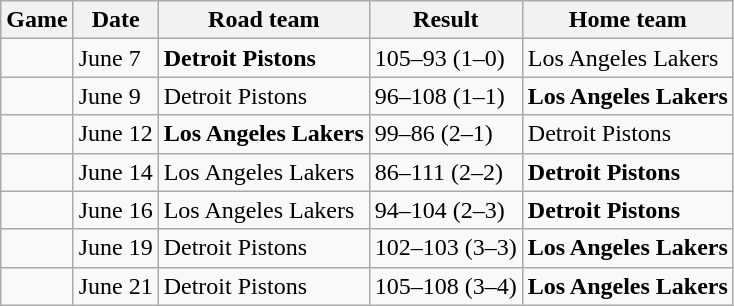<table class="wikitable">
<tr>
<th>Game</th>
<th>Date</th>
<th>Road team</th>
<th>Result</th>
<th>Home team</th>
</tr>
<tr>
<td></td>
<td>June 7</td>
<td><strong>Detroit Pistons</strong></td>
<td>105–93 (1–0)</td>
<td>Los Angeles Lakers</td>
</tr>
<tr>
<td></td>
<td>June 9</td>
<td>Detroit Pistons</td>
<td>96–108 (1–1)</td>
<td><strong>Los Angeles Lakers</strong></td>
</tr>
<tr>
<td></td>
<td>June 12</td>
<td><strong>Los Angeles Lakers</strong></td>
<td>99–86 (2–1)</td>
<td>Detroit Pistons</td>
</tr>
<tr>
<td></td>
<td>June 14</td>
<td>Los Angeles Lakers</td>
<td>86–111 (2–2)</td>
<td><strong>Detroit Pistons</strong></td>
</tr>
<tr>
<td></td>
<td>June 16</td>
<td>Los Angeles Lakers</td>
<td>94–104 (2–3)</td>
<td><strong>Detroit Pistons</strong></td>
</tr>
<tr>
<td></td>
<td>June 19</td>
<td>Detroit Pistons</td>
<td>102–103 (3–3)</td>
<td><strong>Los Angeles Lakers</strong></td>
</tr>
<tr>
<td></td>
<td>June 21</td>
<td>Detroit Pistons</td>
<td>105–108 (3–4)</td>
<td><strong>Los Angeles Lakers</strong></td>
</tr>
</table>
